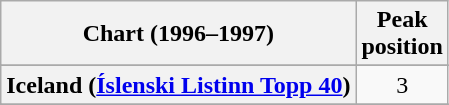<table class="wikitable sortable plainrowheaders" style="text-align:center">
<tr>
<th scope="col">Chart (1996–1997)</th>
<th scope="col">Peak<br>position</th>
</tr>
<tr>
</tr>
<tr>
</tr>
<tr>
</tr>
<tr>
</tr>
<tr>
<th scope="row">Iceland (<a href='#'>Íslenski Listinn Topp 40</a>)</th>
<td>3</td>
</tr>
<tr>
</tr>
<tr>
</tr>
<tr>
</tr>
<tr>
</tr>
<tr>
</tr>
<tr>
</tr>
<tr>
</tr>
</table>
